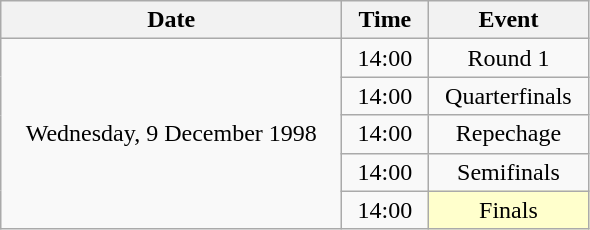<table class = "wikitable" style="text-align:center;">
<tr>
<th width=220>Date</th>
<th width=50>Time</th>
<th width=100>Event</th>
</tr>
<tr>
<td rowspan=5>Wednesday, 9 December 1998</td>
<td>14:00</td>
<td>Round 1</td>
</tr>
<tr>
<td>14:00</td>
<td>Quarterfinals</td>
</tr>
<tr>
<td>14:00</td>
<td>Repechage</td>
</tr>
<tr>
<td>14:00</td>
<td>Semifinals</td>
</tr>
<tr>
<td>14:00</td>
<td bgcolor=ffffcc>Finals</td>
</tr>
</table>
